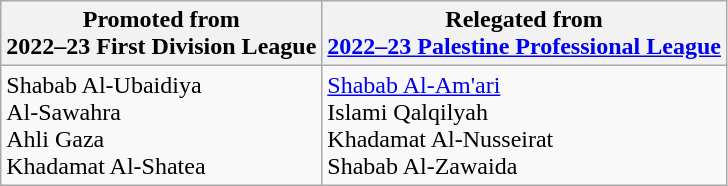<table class="wikitable">
<tr>
<th>Promoted from<br>2022–23 First Division League</th>
<th>Relegated from<br><a href='#'>2022–23 Palestine Professional League</a></th>
</tr>
<tr>
<td>Shabab Al-Ubaidiya<br>Al-Sawahra<br>Ahli Gaza<br>Khadamat Al-Shatea</td>
<td><a href='#'>Shabab Al-Am'ari</a><br>Islami Qalqilyah<br>Khadamat Al-Nusseirat<br>Shabab Al-Zawaida</td>
</tr>
</table>
